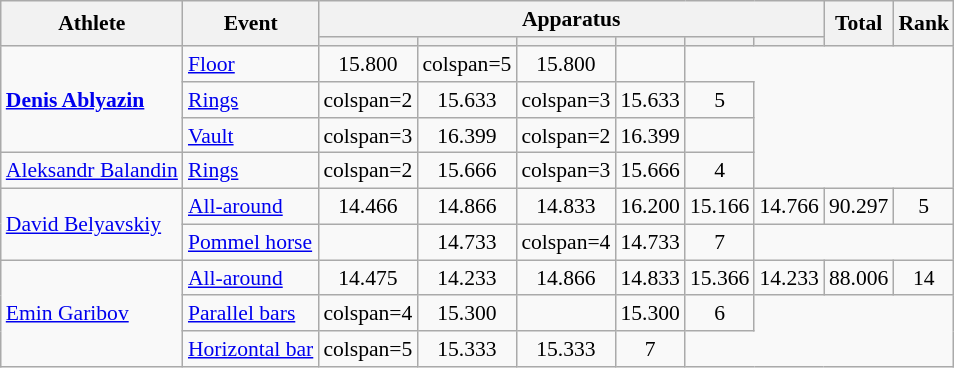<table class="wikitable" style="font-size:90%">
<tr>
<th rowspan=2>Athlete</th>
<th rowspan=2>Event</th>
<th colspan =6>Apparatus</th>
<th rowspan=2>Total</th>
<th rowspan=2>Rank</th>
</tr>
<tr style="font-size:95%">
<th></th>
<th></th>
<th></th>
<th></th>
<th></th>
<th></th>
</tr>
<tr align=center>
<td align=left rowspan=3><strong><a href='#'>Denis Ablyazin</a></strong></td>
<td align=left><a href='#'>Floor</a></td>
<td>15.800</td>
<td>colspan=5 </td>
<td>15.800</td>
<td></td>
</tr>
<tr align=center>
<td align=left><a href='#'>Rings</a></td>
<td>colspan=2 </td>
<td>15.633</td>
<td>colspan=3 </td>
<td>15.633</td>
<td>5</td>
</tr>
<tr align=center>
<td align=left><a href='#'>Vault</a></td>
<td>colspan=3 </td>
<td>16.399</td>
<td>colspan=2 </td>
<td>16.399</td>
<td></td>
</tr>
<tr align=center>
<td align=left><a href='#'>Aleksandr Balandin</a></td>
<td align=left><a href='#'>Rings</a></td>
<td>colspan=2 </td>
<td>15.666</td>
<td>colspan=3 </td>
<td>15.666</td>
<td>4</td>
</tr>
<tr align=center>
<td align=left rowspan=2><a href='#'>David Belyavskiy</a></td>
<td align=left><a href='#'>All-around</a></td>
<td>14.466</td>
<td>14.866</td>
<td>14.833</td>
<td>16.200</td>
<td>15.166</td>
<td>14.766</td>
<td>90.297</td>
<td>5</td>
</tr>
<tr align=center>
<td align=left><a href='#'>Pommel horse</a></td>
<td></td>
<td>14.733</td>
<td>colspan=4 </td>
<td>14.733</td>
<td>7</td>
</tr>
<tr align=center>
<td align=left rowspan=3><a href='#'>Emin Garibov</a></td>
<td align=left><a href='#'>All-around</a></td>
<td>14.475</td>
<td>14.233</td>
<td>14.866</td>
<td>14.833</td>
<td>15.366</td>
<td>14.233</td>
<td>88.006</td>
<td>14</td>
</tr>
<tr align=center>
<td align=left><a href='#'>Parallel bars</a></td>
<td>colspan=4 </td>
<td>15.300</td>
<td></td>
<td>15.300</td>
<td>6</td>
</tr>
<tr align=center>
<td align=left><a href='#'>Horizontal bar</a></td>
<td>colspan=5 </td>
<td>15.333</td>
<td>15.333</td>
<td>7</td>
</tr>
</table>
